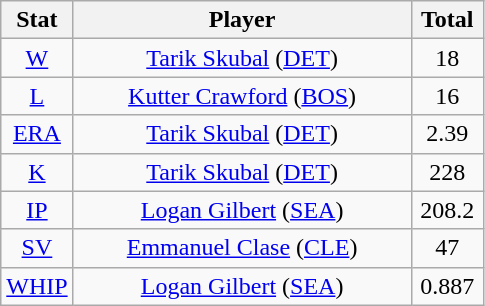<table class="wikitable" style="text-align:center;">
<tr>
<th style="width:15%;">Stat</th>
<th>Player</th>
<th style="width:15%;">Total</th>
</tr>
<tr>
<td><a href='#'>W</a></td>
<td><a href='#'>Tarik Skubal</a> (<a href='#'>DET</a>)</td>
<td>18</td>
</tr>
<tr>
<td><a href='#'>L</a></td>
<td><a href='#'>Kutter Crawford</a> (<a href='#'>BOS</a>)</td>
<td>16</td>
</tr>
<tr>
<td><a href='#'>ERA</a></td>
<td><a href='#'>Tarik Skubal</a> (<a href='#'>DET</a>)</td>
<td>2.39</td>
</tr>
<tr>
<td><a href='#'>K</a></td>
<td><a href='#'>Tarik Skubal</a> (<a href='#'>DET</a>)</td>
<td>228</td>
</tr>
<tr>
<td><a href='#'>IP</a></td>
<td><a href='#'>Logan Gilbert</a> (<a href='#'>SEA</a>)</td>
<td>208.2</td>
</tr>
<tr>
<td><a href='#'>SV</a></td>
<td><a href='#'>Emmanuel Clase</a> (<a href='#'>CLE</a>)</td>
<td>47</td>
</tr>
<tr>
<td><a href='#'>WHIP</a></td>
<td><a href='#'>Logan Gilbert</a> (<a href='#'>SEA</a>)</td>
<td>0.887</td>
</tr>
</table>
